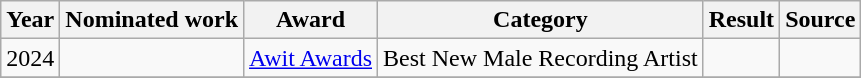<table class="wikitable">
<tr>
<th>Year</th>
<th>Nominated work</th>
<th>Award</th>
<th>Category</th>
<th>Result</th>
<th>Source </th>
</tr>
<tr>
<td>2024</td>
<td></td>
<td><a href='#'>Awit Awards</a></td>
<td>Best New Male Recording Artist</td>
<td></td>
<td></td>
</tr>
<tr>
</tr>
</table>
